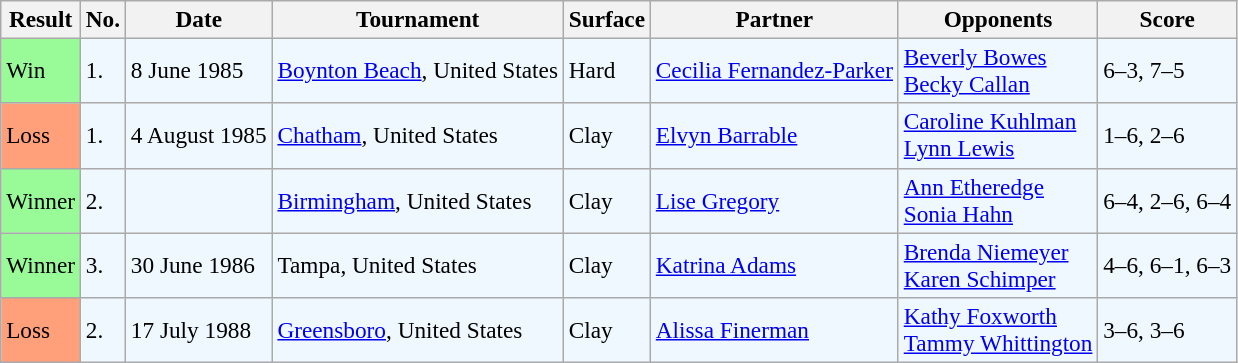<table class="sortable wikitable" style=font-size:97%>
<tr>
<th>Result</th>
<th>No.</th>
<th>Date</th>
<th>Tournament</th>
<th>Surface</th>
<th>Partner</th>
<th>Opponents</th>
<th>Score</th>
</tr>
<tr style="background:#f0f8ff;">
<td style="background:#98fb98;">Win</td>
<td>1.</td>
<td>8 June 1985</td>
<td><a href='#'>Boynton Beach</a>, United States</td>
<td>Hard</td>
<td> <a href='#'>Cecilia Fernandez-Parker</a></td>
<td> <a href='#'>Beverly Bowes</a><br>  <a href='#'>Becky Callan</a></td>
<td>6–3, 7–5</td>
</tr>
<tr style="background:#f0f8ff;">
<td style="background:#ffa07a;">Loss</td>
<td>1.</td>
<td>4 August 1985</td>
<td><a href='#'>Chatham</a>, United States</td>
<td>Clay</td>
<td> <a href='#'>Elvyn Barrable</a></td>
<td> <a href='#'>Caroline Kuhlman</a> <br>  <a href='#'>Lynn Lewis</a></td>
<td>1–6, 2–6</td>
</tr>
<tr style="background:#f0f8ff;">
<td bgcolor="98FB98">Winner</td>
<td>2.</td>
<td></td>
<td><a href='#'>Birmingham</a>, United States</td>
<td>Clay</td>
<td> <a href='#'>Lise Gregory</a></td>
<td> <a href='#'>Ann Etheredge</a> <br>  <a href='#'>Sonia Hahn</a></td>
<td>6–4, 2–6, 6–4</td>
</tr>
<tr style="background:#f0f8ff;">
<td bgcolor="98FB98">Winner</td>
<td>3.</td>
<td>30 June 1986</td>
<td>Tampa, United States</td>
<td>Clay</td>
<td> <a href='#'>Katrina Adams</a></td>
<td> <a href='#'>Brenda Niemeyer</a> <br>  <a href='#'>Karen Schimper</a></td>
<td>4–6, 6–1, 6–3</td>
</tr>
<tr style="background:#f0f8ff;">
<td style="background:#ffa07a;">Loss</td>
<td>2.</td>
<td>17 July 1988</td>
<td><a href='#'>Greensboro</a>, United States</td>
<td>Clay</td>
<td> <a href='#'>Alissa Finerman</a></td>
<td> <a href='#'>Kathy Foxworth</a> <br>  <a href='#'>Tammy Whittington</a></td>
<td>3–6, 3–6</td>
</tr>
</table>
